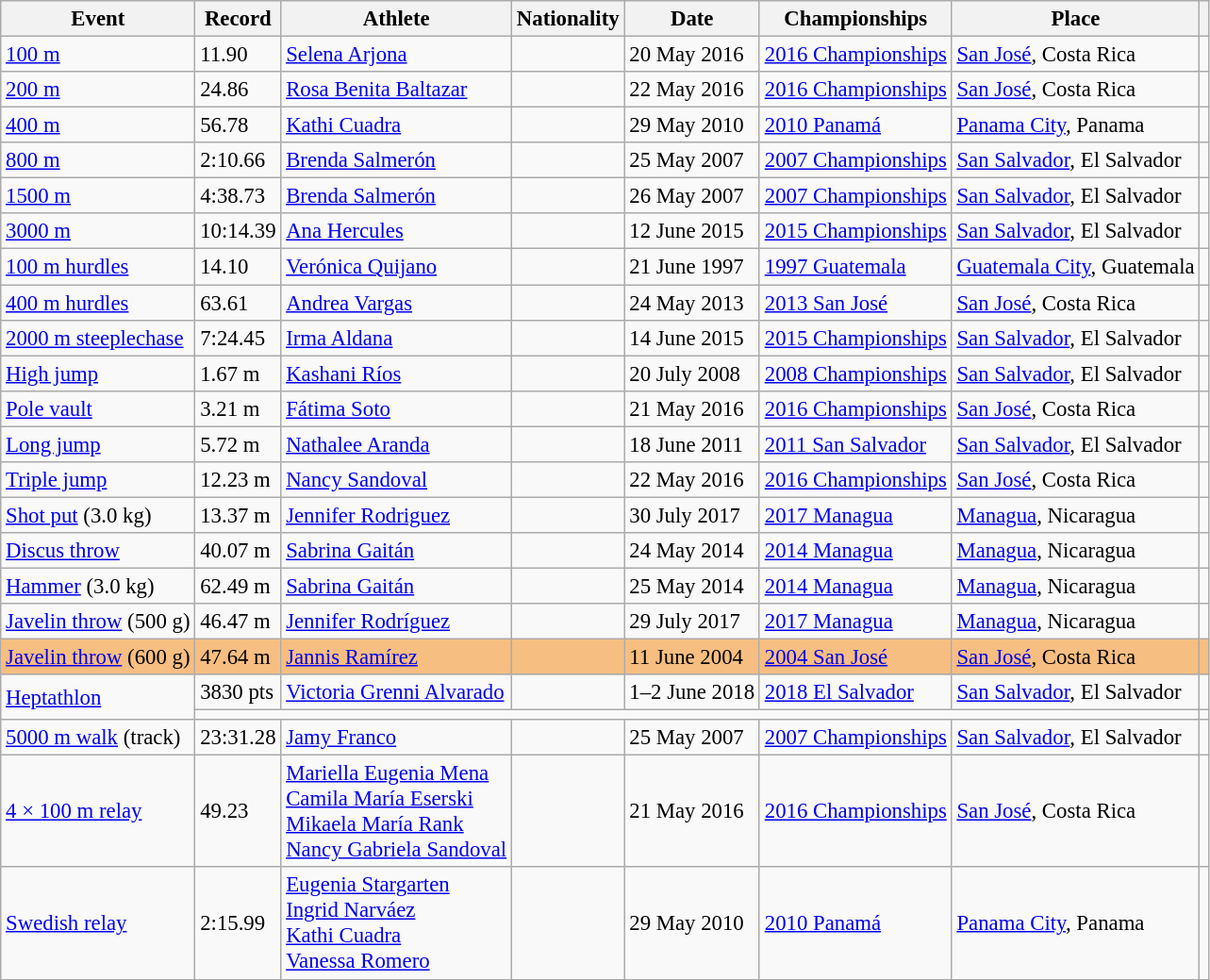<table class="wikitable sortable" style="font-size:95%;">
<tr>
<th>Event</th>
<th>Record</th>
<th>Athlete</th>
<th>Nationality</th>
<th>Date</th>
<th>Championships</th>
<th>Place</th>
<th></th>
</tr>
<tr>
<td><a href='#'>100 m</a></td>
<td>11.90 </td>
<td><a href='#'>Selena Arjona</a></td>
<td></td>
<td>20 May 2016</td>
<td><a href='#'>2016 Championships</a></td>
<td> <a href='#'>San José</a>, Costa Rica</td>
<td></td>
</tr>
<tr>
<td><a href='#'>200 m</a></td>
<td>24.86 </td>
<td><a href='#'>Rosa Benita Baltazar</a></td>
<td></td>
<td>22 May 2016</td>
<td><a href='#'>2016 Championships</a></td>
<td> <a href='#'>San José</a>, Costa Rica</td>
<td></td>
</tr>
<tr>
<td><a href='#'>400 m</a></td>
<td>56.78</td>
<td><a href='#'>Kathi Cuadra</a></td>
<td></td>
<td>29 May 2010</td>
<td><a href='#'>2010 Panamá</a></td>
<td> <a href='#'>Panama City</a>, Panama</td>
<td></td>
</tr>
<tr>
<td><a href='#'>800 m</a></td>
<td>2:10.66</td>
<td><a href='#'>Brenda Salmerón</a></td>
<td></td>
<td>25 May 2007</td>
<td><a href='#'>2007 Championships</a></td>
<td> <a href='#'>San Salvador</a>, El Salvador</td>
<td></td>
</tr>
<tr>
<td><a href='#'>1500 m</a></td>
<td>4:38.73</td>
<td><a href='#'>Brenda Salmerón</a></td>
<td></td>
<td>26 May 2007</td>
<td><a href='#'>2007 Championships</a></td>
<td> <a href='#'>San Salvador</a>, El Salvador</td>
<td></td>
</tr>
<tr>
<td><a href='#'>3000 m</a></td>
<td>10:14.39</td>
<td><a href='#'>Ana Hercules</a></td>
<td></td>
<td>12 June 2015</td>
<td><a href='#'>2015 Championships</a></td>
<td> <a href='#'>San Salvador</a>, El Salvador</td>
<td></td>
</tr>
<tr>
<td><a href='#'>100 m hurdles</a></td>
<td>14.10</td>
<td><a href='#'>Verónica Quijano</a></td>
<td></td>
<td>21 June 1997</td>
<td><a href='#'>1997 Guatemala</a></td>
<td> <a href='#'>Guatemala City</a>, Guatemala</td>
<td></td>
</tr>
<tr>
<td><a href='#'>400 m hurdles</a></td>
<td>63.61</td>
<td><a href='#'>Andrea Vargas</a></td>
<td></td>
<td>24 May 2013</td>
<td><a href='#'>2013 San José</a></td>
<td> <a href='#'>San José</a>, Costa Rica</td>
<td></td>
</tr>
<tr>
<td><a href='#'>2000 m steeplechase</a></td>
<td>7:24.45</td>
<td><a href='#'>Irma Aldana</a></td>
<td></td>
<td>14 June 2015</td>
<td><a href='#'>2015 Championships</a></td>
<td> <a href='#'>San Salvador</a>, El Salvador</td>
<td></td>
</tr>
<tr>
<td><a href='#'>High jump</a></td>
<td>1.67 m</td>
<td><a href='#'>Kashani Ríos</a></td>
<td></td>
<td>20 July 2008</td>
<td><a href='#'>2008 Championships</a></td>
<td> <a href='#'>San Salvador</a>, El Salvador</td>
<td></td>
</tr>
<tr>
<td><a href='#'>Pole vault</a></td>
<td>3.21 m</td>
<td><a href='#'>Fátima Soto</a></td>
<td></td>
<td>21 May 2016</td>
<td><a href='#'>2016 Championships</a></td>
<td> <a href='#'>San José</a>, Costa Rica</td>
<td></td>
</tr>
<tr>
<td><a href='#'>Long jump</a></td>
<td>5.72 m </td>
<td><a href='#'>Nathalee Aranda</a></td>
<td></td>
<td>18 June 2011</td>
<td><a href='#'>2011 San Salvador</a></td>
<td> <a href='#'>San Salvador</a>, El Salvador</td>
<td></td>
</tr>
<tr>
<td><a href='#'>Triple jump</a></td>
<td>12.23 m </td>
<td><a href='#'>Nancy Sandoval</a></td>
<td></td>
<td>22 May 2016</td>
<td><a href='#'>2016 Championships</a></td>
<td> <a href='#'>San José</a>, Costa Rica</td>
<td></td>
</tr>
<tr>
<td><a href='#'>Shot put</a> (3.0 kg)</td>
<td>13.37 m</td>
<td><a href='#'>Jennifer Rodriguez</a></td>
<td></td>
<td>30 July 2017</td>
<td><a href='#'>2017 Managua</a></td>
<td> <a href='#'>Managua</a>, Nicaragua</td>
<td></td>
</tr>
<tr>
<td><a href='#'>Discus throw</a></td>
<td>40.07 m</td>
<td><a href='#'>Sabrina Gaitán</a></td>
<td></td>
<td>24 May 2014</td>
<td><a href='#'>2014 Managua</a></td>
<td> <a href='#'>Managua</a>, Nicaragua</td>
<td></td>
</tr>
<tr>
<td><a href='#'>Hammer</a> (3.0 kg)</td>
<td>62.49 m</td>
<td><a href='#'>Sabrina Gaitán</a></td>
<td></td>
<td>25 May 2014</td>
<td><a href='#'>2014 Managua</a></td>
<td> <a href='#'>Managua</a>, Nicaragua</td>
<td></td>
</tr>
<tr>
<td><a href='#'>Javelin throw</a> (500 g)</td>
<td>46.47 m</td>
<td><a href='#'>Jennifer Rodríguez</a></td>
<td></td>
<td>29 July 2017</td>
<td><a href='#'>2017 Managua</a></td>
<td> <a href='#'>Managua</a>, Nicaragua</td>
<td></td>
</tr>
<tr bgcolor=#F7BE81>
<td><a href='#'>Javelin throw</a> (600 g)</td>
<td>47.64 m</td>
<td><a href='#'>Jannis Ramírez</a></td>
<td></td>
<td>11 June 2004</td>
<td><a href='#'>2004 San José</a></td>
<td> <a href='#'>San José</a>, Costa Rica</td>
<td></td>
</tr>
<tr>
<td rowspan=2><a href='#'>Heptathlon</a></td>
<td>3830 pts</td>
<td><a href='#'>Victoria Grenni Alvarado</a></td>
<td></td>
<td>1–2 June 2018</td>
<td><a href='#'>2018 El Salvador</a></td>
<td> <a href='#'>San Salvador</a>, El Salvador</td>
<td></td>
</tr>
<tr>
<td colspan=6></td>
<td></td>
</tr>
<tr>
<td><a href='#'>5000 m walk</a> (track)</td>
<td>23:31.28</td>
<td><a href='#'>Jamy Franco</a></td>
<td></td>
<td>25 May 2007</td>
<td><a href='#'>2007 Championships</a></td>
<td> <a href='#'>San Salvador</a>, El Salvador</td>
<td></td>
</tr>
<tr>
<td><a href='#'>4 × 100 m relay</a></td>
<td>49.23</td>
<td><a href='#'>Mariella Eugenia Mena</a><br><a href='#'>Camila María Eserski</a><br><a href='#'>Mikaela María Rank</a><br><a href='#'>Nancy Gabriela Sandoval</a></td>
<td></td>
<td>21 May 2016</td>
<td><a href='#'>2016 Championships</a></td>
<td> <a href='#'>San José</a>, Costa Rica</td>
<td></td>
</tr>
<tr>
<td><a href='#'>Swedish relay</a></td>
<td>2:15.99</td>
<td><a href='#'>Eugenia Stargarten</a><br><a href='#'>Ingrid Narváez</a><br><a href='#'>Kathi Cuadra</a><br><a href='#'>Vanessa Romero</a></td>
<td></td>
<td>29 May 2010</td>
<td><a href='#'>2010 Panamá</a></td>
<td> <a href='#'>Panama City</a>, Panama</td>
<td></td>
</tr>
</table>
